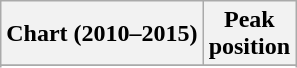<table class="wikitable sortable plainrowheaders" style="text-align:center">
<tr>
<th scope="col">Chart (2010–2015)</th>
<th scope="col">Peak<br>position</th>
</tr>
<tr>
</tr>
<tr>
</tr>
<tr>
</tr>
<tr>
</tr>
<tr>
</tr>
<tr>
</tr>
<tr>
</tr>
<tr>
</tr>
<tr>
</tr>
<tr>
</tr>
</table>
